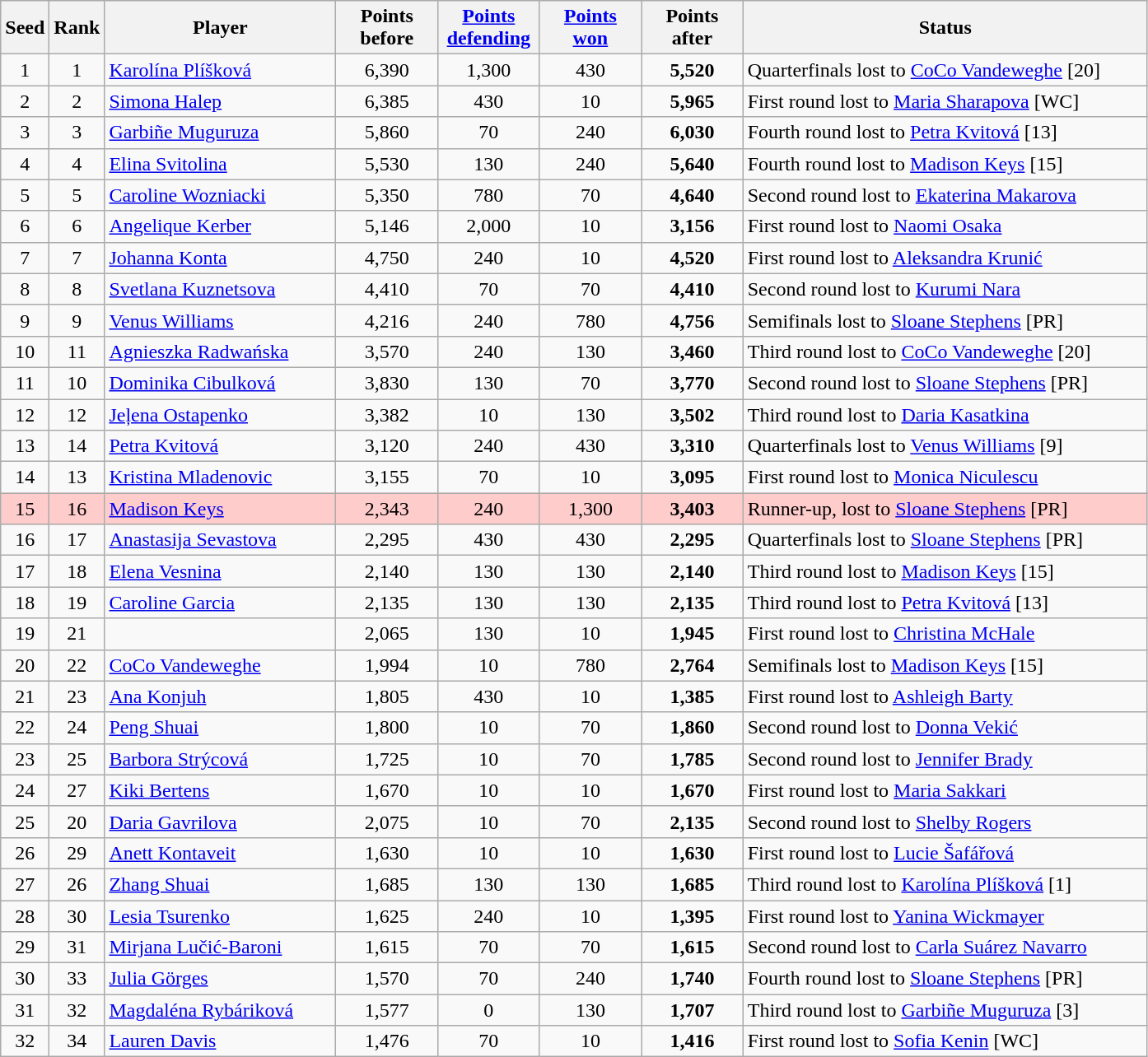<table class="wikitable sortable" style="text-align:center;">
<tr style="background:;">
<th style="width:30px;">Seed</th>
<th style="width:30px;">Rank</th>
<th style="width:180px;">Player</th>
<th style="width:75px;">Points<br> before</th>
<th style="width:75px;"><strong><a href='#'>Points<br> defending</a></strong></th>
<th style="width:75px;"><a href='#'>Points<br> won</a></th>
<th style="width:75px;">Points<br> after</th>
<th style="width:320px;">Status</th>
</tr>
<tr>
<td>1</td>
<td>1</td>
<td style="text-align:left;" data-sort-value=> <a href='#'>Karolína Plíšková</a></td>
<td>6,390</td>
<td>1,300</td>
<td>430</td>
<td><strong>5,520</strong></td>
<td style="text-align:left;" data-sort-value=>Quarterfinals lost to  <a href='#'>CoCo Vandeweghe</a> [20]</td>
</tr>
<tr>
<td>2</td>
<td>2</td>
<td style="text-align:left;" data-sort-value=> <a href='#'>Simona Halep</a></td>
<td>6,385</td>
<td>430</td>
<td>10</td>
<td><strong>5,965</strong></td>
<td style="text-align:left;" data-sort-value=>First round lost to  <a href='#'>Maria Sharapova</a> [WC]</td>
</tr>
<tr>
<td>3</td>
<td>3</td>
<td style="text-align:left;" data-sort-value=""> <a href='#'>Garbiñe Muguruza</a></td>
<td>5,860</td>
<td>70</td>
<td>240</td>
<td><strong>6,030</strong></td>
<td style="text-align:left;" data-sort-value="">Fourth round lost to  <a href='#'>Petra Kvitová</a> [13]</td>
</tr>
<tr>
<td>4</td>
<td>4</td>
<td style="text-align:left;" data-sort-value=""> <a href='#'>Elina Svitolina</a></td>
<td>5,530</td>
<td>130</td>
<td>240</td>
<td><strong>5,640</strong></td>
<td style="text-align:left;" data-sort-value="">Fourth round lost to  <a href='#'>Madison Keys</a> [15]</td>
</tr>
<tr>
<td>5</td>
<td>5</td>
<td style="text-align:left;" data-sort-value=> <a href='#'>Caroline Wozniacki</a></td>
<td>5,350</td>
<td>780</td>
<td>70</td>
<td><strong>4,640</strong></td>
<td style="text-align:left;" data-sort-value=>Second round lost to  <a href='#'>Ekaterina Makarova</a></td>
</tr>
<tr>
<td>6</td>
<td>6</td>
<td style="text-align:left;" data-sort-value=> <a href='#'>Angelique Kerber</a></td>
<td>5,146</td>
<td>2,000</td>
<td>10</td>
<td><strong>3,156</strong></td>
<td style="text-align:left;" data-sort-value=>First round lost to  <a href='#'>Naomi Osaka</a></td>
</tr>
<tr>
<td>7</td>
<td>7</td>
<td style="text-align:left;" data-sort-value=> <a href='#'>Johanna Konta</a></td>
<td>4,750</td>
<td>240</td>
<td>10</td>
<td><strong>4,520</strong></td>
<td style="text-align:left;" data-sort-value=>First round lost to  <a href='#'>Aleksandra Krunić</a></td>
</tr>
<tr>
<td>8</td>
<td>8</td>
<td style="text-align:left;" data-sort-value=> <a href='#'>Svetlana Kuznetsova</a></td>
<td>4,410</td>
<td>70</td>
<td>70</td>
<td><strong>4,410</strong></td>
<td style="text-align:left;" data-sort-value=>Second round lost to  <a href='#'>Kurumi Nara</a></td>
</tr>
<tr>
<td>9</td>
<td>9</td>
<td style="text-align:left;" data-sort-value=> <a href='#'>Venus Williams</a></td>
<td>4,216</td>
<td>240</td>
<td>780</td>
<td><strong>4,756</strong></td>
<td style="text-align:left;" data-sort-value=>Semifinals lost to  <a href='#'>Sloane Stephens</a> [PR]</td>
</tr>
<tr>
<td>10</td>
<td>11</td>
<td style="text-align:left;" data-sort-value=> <a href='#'>Agnieszka Radwańska</a></td>
<td>3,570</td>
<td>240</td>
<td>130</td>
<td><strong>3,460</strong></td>
<td style="text-align:left;" data-sort-value=>Third round lost to  <a href='#'>CoCo Vandeweghe</a> [20]</td>
</tr>
<tr>
<td>11</td>
<td>10</td>
<td style="text-align:left;" data-sort-value=> <a href='#'>Dominika Cibulková</a></td>
<td>3,830</td>
<td>130</td>
<td>70</td>
<td><strong>3,770</strong></td>
<td style="text-align:left;" data-sort-value=>Second round lost to  <a href='#'>Sloane Stephens</a> [PR]</td>
</tr>
<tr>
<td>12</td>
<td>12</td>
<td style="text-align:left;" data-sort-value=> <a href='#'>Jeļena Ostapenko</a></td>
<td>3,382</td>
<td>10</td>
<td>130</td>
<td><strong>3,502</strong></td>
<td style="text-align:left;" data-sort-value=>Third round lost to  <a href='#'>Daria Kasatkina</a></td>
</tr>
<tr>
<td>13</td>
<td>14</td>
<td style="text-align:left;" data-sort-value=> <a href='#'>Petra Kvitová</a></td>
<td>3,120</td>
<td>240</td>
<td>430</td>
<td><strong>3,310</strong></td>
<td style="text-align:left;" data-sort-value=>Quarterfinals lost to  <a href='#'>Venus Williams</a> [9]</td>
</tr>
<tr>
<td>14</td>
<td>13</td>
<td style="text-align:left;" data-sort-value=> <a href='#'>Kristina Mladenovic</a></td>
<td>3,155</td>
<td>70</td>
<td>10</td>
<td><strong>3,095</strong></td>
<td style="text-align:left;" data-sort-value=>First round lost to  <a href='#'>Monica Niculescu</a></td>
</tr>
<tr style="background:#fcc;">
<td>15</td>
<td>16</td>
<td style="text-align:left;" data-sort-value=> <a href='#'>Madison Keys</a></td>
<td>2,343</td>
<td>240</td>
<td>1,300</td>
<td><strong>3,403</strong></td>
<td style="text-align:left;" data-sort-value=>Runner-up, lost to  <a href='#'>Sloane Stephens</a> [PR]</td>
</tr>
<tr>
<td>16</td>
<td>17</td>
<td style="text-align:left;" data-sort-value=> <a href='#'>Anastasija Sevastova</a></td>
<td>2,295</td>
<td>430</td>
<td>430</td>
<td><strong>2,295</strong></td>
<td style="text-align:left;" data-sort-value=>Quarterfinals lost to  <a href='#'>Sloane Stephens</a> [PR]</td>
</tr>
<tr>
<td>17</td>
<td>18</td>
<td style="text-align:left;" data-sort-value=> <a href='#'>Elena Vesnina</a></td>
<td>2,140</td>
<td>130</td>
<td>130</td>
<td><strong>2,140</strong></td>
<td style="text-align:left;" data-sort-value=>Third round lost to  <a href='#'>Madison Keys</a> [15]</td>
</tr>
<tr>
<td>18</td>
<td>19</td>
<td style="text-align:left;" data-sort-value=> <a href='#'>Caroline Garcia</a></td>
<td>2,135</td>
<td>130</td>
<td>130</td>
<td><strong>2,135</strong></td>
<td style="text-align:left;" data-sort-value=>Third round lost to  <a href='#'>Petra Kvitová</a> [13]</td>
</tr>
<tr>
<td>19</td>
<td>21</td>
<td style="text-align:left;" data-sort-value=></td>
<td>2,065</td>
<td>130</td>
<td>10</td>
<td><strong>1,945</strong></td>
<td style="text-align:left;" data-sort-value=>First round lost to  <a href='#'>Christina McHale</a></td>
</tr>
<tr>
<td>20</td>
<td>22</td>
<td style="text-align:left;" data-sort-value=> <a href='#'>CoCo Vandeweghe</a></td>
<td>1,994</td>
<td>10</td>
<td>780</td>
<td><strong>2,764</strong></td>
<td style="text-align:left;" data-sort-value=>Semifinals lost to  <a href='#'>Madison Keys</a> [15]</td>
</tr>
<tr>
<td>21</td>
<td>23</td>
<td style="text-align:left;" data-sort-value=> <a href='#'>Ana Konjuh</a></td>
<td>1,805</td>
<td>430</td>
<td>10</td>
<td><strong>1,385</strong></td>
<td style="text-align:left;" data-sort-value=>First round lost to  <a href='#'>Ashleigh Barty</a></td>
</tr>
<tr>
<td>22</td>
<td>24</td>
<td style="text-align:left;" data-sort-value=> <a href='#'>Peng Shuai</a></td>
<td>1,800</td>
<td>10</td>
<td>70</td>
<td><strong>1,860</strong></td>
<td style="text-align:left;" data-sort-value=>Second round lost to  <a href='#'>Donna Vekić</a></td>
</tr>
<tr>
<td>23</td>
<td>25</td>
<td style="text-align:left;" data-sort-value=> <a href='#'>Barbora Strýcová</a></td>
<td>1,725</td>
<td>10</td>
<td>70</td>
<td><strong>1,785</strong></td>
<td style="text-align:left;" data-sort-value=>Second round lost to  <a href='#'>Jennifer Brady</a></td>
</tr>
<tr>
<td>24</td>
<td>27</td>
<td style="text-align:left;" data-sort-value=> <a href='#'>Kiki Bertens</a></td>
<td>1,670</td>
<td>10</td>
<td>10</td>
<td><strong>1,670</strong></td>
<td style="text-align:left;" data-sort-value=>First round lost to  <a href='#'>Maria Sakkari</a></td>
</tr>
<tr>
<td>25</td>
<td>20</td>
<td style="text-align:left;" data-sort-value=> <a href='#'>Daria Gavrilova</a></td>
<td>2,075</td>
<td>10</td>
<td>70</td>
<td><strong>2,135</strong></td>
<td style="text-align:left;" data-sort-value=>Second round lost to  <a href='#'>Shelby Rogers</a></td>
</tr>
<tr>
<td>26</td>
<td>29</td>
<td style="text-align:left;" data-sort-value=> <a href='#'>Anett Kontaveit</a></td>
<td>1,630</td>
<td>10</td>
<td>10</td>
<td><strong>1,630</strong></td>
<td style="text-align:left;" data-sort-value=>First round lost to  <a href='#'>Lucie Šafářová</a></td>
</tr>
<tr>
<td>27</td>
<td>26</td>
<td style="text-align:left;" data-sort-value=> <a href='#'>Zhang Shuai</a></td>
<td>1,685</td>
<td>130</td>
<td>130</td>
<td><strong>1,685</strong></td>
<td style="text-align:left;" data-sort-value=>Third round lost to  <a href='#'>Karolína Plíšková</a> [1]</td>
</tr>
<tr>
<td>28</td>
<td>30</td>
<td style="text-align:left;" data-sort-value=> <a href='#'>Lesia Tsurenko</a></td>
<td>1,625</td>
<td>240</td>
<td>10</td>
<td><strong>1,395</strong></td>
<td style="text-align:left;" data-sort-value=>First round lost to  <a href='#'>Yanina Wickmayer</a></td>
</tr>
<tr>
<td>29</td>
<td>31</td>
<td style="text-align:left;" data-sort-value=> <a href='#'>Mirjana Lučić-Baroni</a></td>
<td>1,615</td>
<td>70</td>
<td>70</td>
<td><strong>1,615</strong></td>
<td style="text-align:left;" data-sort-value=>Second round lost to  <a href='#'>Carla Suárez Navarro</a></td>
</tr>
<tr>
<td>30</td>
<td>33</td>
<td style="text-align:left;" data-sort-value=> <a href='#'>Julia Görges</a></td>
<td>1,570</td>
<td>70</td>
<td>240</td>
<td><strong>1,740</strong></td>
<td style="text-align:left;" data-sort-value=>Fourth round lost to  <a href='#'>Sloane Stephens</a> [PR]</td>
</tr>
<tr>
<td>31</td>
<td>32</td>
<td style="text-align:left;" data-sort-value=> <a href='#'>Magdaléna Rybáriková</a></td>
<td>1,577</td>
<td>0</td>
<td>130</td>
<td><strong>1,707</strong></td>
<td style="text-align:left;" data-sort-value=>Third round lost to  <a href='#'>Garbiñe Muguruza</a> [3]</td>
</tr>
<tr>
<td>32</td>
<td>34</td>
<td style="text-align:left;" data-sort-value=> <a href='#'>Lauren Davis</a></td>
<td>1,476</td>
<td>70</td>
<td>10</td>
<td><strong>1,416</strong></td>
<td style="text-align:left;" data-sort-value=>First round lost to  <a href='#'>Sofia Kenin</a> [WC]</td>
</tr>
</table>
